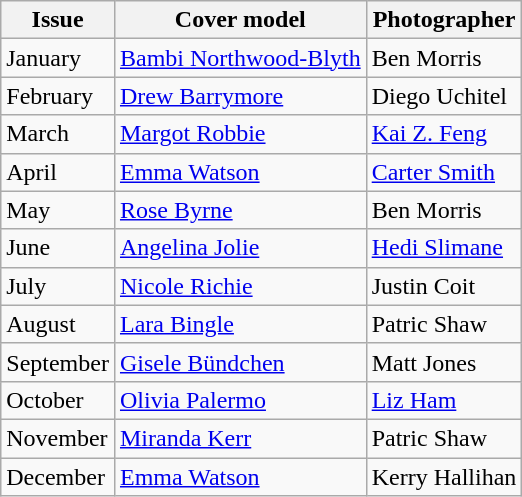<table class="sortable wikitable">
<tr>
<th>Issue</th>
<th>Cover model</th>
<th>Photographer</th>
</tr>
<tr>
<td>January</td>
<td><a href='#'>Bambi Northwood-Blyth</a></td>
<td>Ben Morris</td>
</tr>
<tr>
<td>February</td>
<td><a href='#'>Drew Barrymore</a></td>
<td>Diego Uchitel</td>
</tr>
<tr>
<td>March</td>
<td><a href='#'>Margot Robbie</a></td>
<td><a href='#'>Kai Z. Feng</a></td>
</tr>
<tr>
<td>April</td>
<td><a href='#'>Emma Watson</a></td>
<td><a href='#'>Carter Smith</a></td>
</tr>
<tr>
<td>May</td>
<td><a href='#'>Rose Byrne</a></td>
<td>Ben Morris</td>
</tr>
<tr>
<td>June</td>
<td><a href='#'>Angelina Jolie</a></td>
<td><a href='#'>Hedi Slimane</a></td>
</tr>
<tr>
<td>July</td>
<td><a href='#'>Nicole Richie</a></td>
<td>Justin Coit</td>
</tr>
<tr>
<td>August</td>
<td><a href='#'>Lara Bingle</a></td>
<td>Patric Shaw</td>
</tr>
<tr>
<td>September</td>
<td><a href='#'>Gisele Bündchen</a></td>
<td>Matt Jones</td>
</tr>
<tr>
<td>October</td>
<td><a href='#'>Olivia Palermo</a></td>
<td><a href='#'>Liz Ham</a></td>
</tr>
<tr>
<td>November</td>
<td><a href='#'>Miranda Kerr</a></td>
<td>Patric Shaw</td>
</tr>
<tr>
<td>December</td>
<td><a href='#'>Emma Watson</a></td>
<td>Kerry Hallihan</td>
</tr>
</table>
